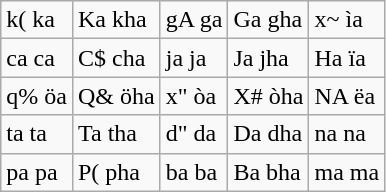<table class="wikitable">
<tr>
<td>k( ka</td>
<td>Ka kha</td>
<td>gA ga</td>
<td>Ga gha</td>
<td>x~ ìa</td>
</tr>
<tr>
<td>ca ca</td>
<td>C$ cha</td>
<td>ja ja</td>
<td>Ja jha</td>
<td>Ha ïa</td>
</tr>
<tr>
<td>q% öa</td>
<td>Q& öha</td>
<td>x" òa</td>
<td>X# òha</td>
<td>NA ëa</td>
</tr>
<tr>
<td>ta ta</td>
<td>Ta tha</td>
<td>d" da</td>
<td>Da dha</td>
<td>na na</td>
</tr>
<tr>
<td>pa pa</td>
<td>P( pha</td>
<td>ba ba</td>
<td>Ba bha</td>
<td>ma ma</td>
</tr>
</table>
